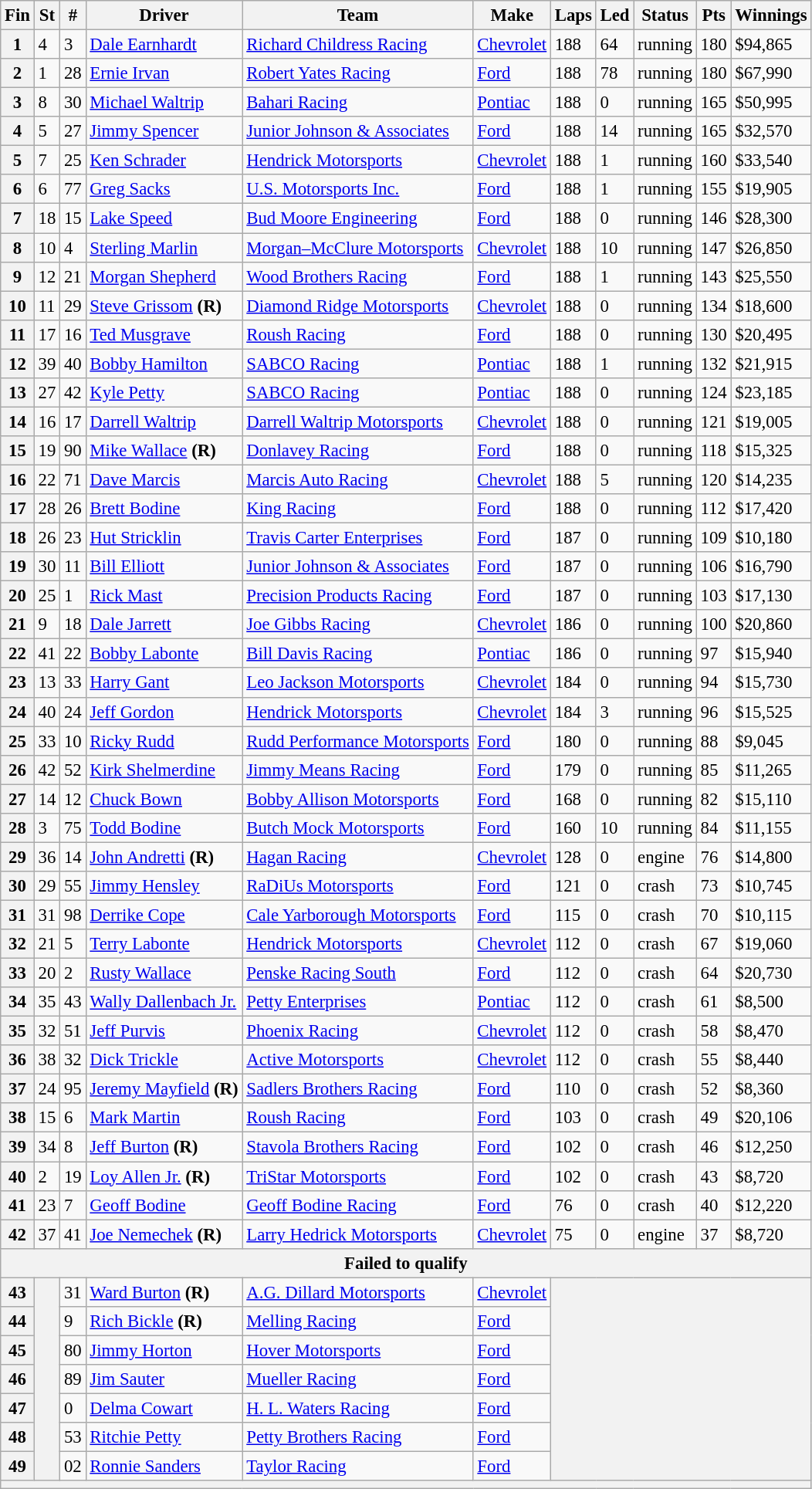<table class="wikitable" style="font-size:95%">
<tr>
<th>Fin</th>
<th>St</th>
<th>#</th>
<th>Driver</th>
<th>Team</th>
<th>Make</th>
<th>Laps</th>
<th>Led</th>
<th>Status</th>
<th>Pts</th>
<th>Winnings</th>
</tr>
<tr>
<th>1</th>
<td>4</td>
<td>3</td>
<td><a href='#'>Dale Earnhardt</a></td>
<td><a href='#'>Richard Childress Racing</a></td>
<td><a href='#'>Chevrolet</a></td>
<td>188</td>
<td>64</td>
<td>running</td>
<td>180</td>
<td>$94,865</td>
</tr>
<tr>
<th>2</th>
<td>1</td>
<td>28</td>
<td><a href='#'>Ernie Irvan</a></td>
<td><a href='#'>Robert Yates Racing</a></td>
<td><a href='#'>Ford</a></td>
<td>188</td>
<td>78</td>
<td>running</td>
<td>180</td>
<td>$67,990</td>
</tr>
<tr>
<th>3</th>
<td>8</td>
<td>30</td>
<td><a href='#'>Michael Waltrip</a></td>
<td><a href='#'>Bahari Racing</a></td>
<td><a href='#'>Pontiac</a></td>
<td>188</td>
<td>0</td>
<td>running</td>
<td>165</td>
<td>$50,995</td>
</tr>
<tr>
<th>4</th>
<td>5</td>
<td>27</td>
<td><a href='#'>Jimmy Spencer</a></td>
<td><a href='#'>Junior Johnson & Associates</a></td>
<td><a href='#'>Ford</a></td>
<td>188</td>
<td>14</td>
<td>running</td>
<td>165</td>
<td>$32,570</td>
</tr>
<tr>
<th>5</th>
<td>7</td>
<td>25</td>
<td><a href='#'>Ken Schrader</a></td>
<td><a href='#'>Hendrick Motorsports</a></td>
<td><a href='#'>Chevrolet</a></td>
<td>188</td>
<td>1</td>
<td>running</td>
<td>160</td>
<td>$33,540</td>
</tr>
<tr>
<th>6</th>
<td>6</td>
<td>77</td>
<td><a href='#'>Greg Sacks</a></td>
<td><a href='#'>U.S. Motorsports Inc.</a></td>
<td><a href='#'>Ford</a></td>
<td>188</td>
<td>1</td>
<td>running</td>
<td>155</td>
<td>$19,905</td>
</tr>
<tr>
<th>7</th>
<td>18</td>
<td>15</td>
<td><a href='#'>Lake Speed</a></td>
<td><a href='#'>Bud Moore Engineering</a></td>
<td><a href='#'>Ford</a></td>
<td>188</td>
<td>0</td>
<td>running</td>
<td>146</td>
<td>$28,300</td>
</tr>
<tr>
<th>8</th>
<td>10</td>
<td>4</td>
<td><a href='#'>Sterling Marlin</a></td>
<td><a href='#'>Morgan–McClure Motorsports</a></td>
<td><a href='#'>Chevrolet</a></td>
<td>188</td>
<td>10</td>
<td>running</td>
<td>147</td>
<td>$26,850</td>
</tr>
<tr>
<th>9</th>
<td>12</td>
<td>21</td>
<td><a href='#'>Morgan Shepherd</a></td>
<td><a href='#'>Wood Brothers Racing</a></td>
<td><a href='#'>Ford</a></td>
<td>188</td>
<td>1</td>
<td>running</td>
<td>143</td>
<td>$25,550</td>
</tr>
<tr>
<th>10</th>
<td>11</td>
<td>29</td>
<td><a href='#'>Steve Grissom</a> <strong>(R)</strong></td>
<td><a href='#'>Diamond Ridge Motorsports</a></td>
<td><a href='#'>Chevrolet</a></td>
<td>188</td>
<td>0</td>
<td>running</td>
<td>134</td>
<td>$18,600</td>
</tr>
<tr>
<th>11</th>
<td>17</td>
<td>16</td>
<td><a href='#'>Ted Musgrave</a></td>
<td><a href='#'>Roush Racing</a></td>
<td><a href='#'>Ford</a></td>
<td>188</td>
<td>0</td>
<td>running</td>
<td>130</td>
<td>$20,495</td>
</tr>
<tr>
<th>12</th>
<td>39</td>
<td>40</td>
<td><a href='#'>Bobby Hamilton</a></td>
<td><a href='#'>SABCO Racing</a></td>
<td><a href='#'>Pontiac</a></td>
<td>188</td>
<td>1</td>
<td>running</td>
<td>132</td>
<td>$21,915</td>
</tr>
<tr>
<th>13</th>
<td>27</td>
<td>42</td>
<td><a href='#'>Kyle Petty</a></td>
<td><a href='#'>SABCO Racing</a></td>
<td><a href='#'>Pontiac</a></td>
<td>188</td>
<td>0</td>
<td>running</td>
<td>124</td>
<td>$23,185</td>
</tr>
<tr>
<th>14</th>
<td>16</td>
<td>17</td>
<td><a href='#'>Darrell Waltrip</a></td>
<td><a href='#'>Darrell Waltrip Motorsports</a></td>
<td><a href='#'>Chevrolet</a></td>
<td>188</td>
<td>0</td>
<td>running</td>
<td>121</td>
<td>$19,005</td>
</tr>
<tr>
<th>15</th>
<td>19</td>
<td>90</td>
<td><a href='#'>Mike Wallace</a> <strong>(R)</strong></td>
<td><a href='#'>Donlavey Racing</a></td>
<td><a href='#'>Ford</a></td>
<td>188</td>
<td>0</td>
<td>running</td>
<td>118</td>
<td>$15,325</td>
</tr>
<tr>
<th>16</th>
<td>22</td>
<td>71</td>
<td><a href='#'>Dave Marcis</a></td>
<td><a href='#'>Marcis Auto Racing</a></td>
<td><a href='#'>Chevrolet</a></td>
<td>188</td>
<td>5</td>
<td>running</td>
<td>120</td>
<td>$14,235</td>
</tr>
<tr>
<th>17</th>
<td>28</td>
<td>26</td>
<td><a href='#'>Brett Bodine</a></td>
<td><a href='#'>King Racing</a></td>
<td><a href='#'>Ford</a></td>
<td>188</td>
<td>0</td>
<td>running</td>
<td>112</td>
<td>$17,420</td>
</tr>
<tr>
<th>18</th>
<td>26</td>
<td>23</td>
<td><a href='#'>Hut Stricklin</a></td>
<td><a href='#'>Travis Carter Enterprises</a></td>
<td><a href='#'>Ford</a></td>
<td>187</td>
<td>0</td>
<td>running</td>
<td>109</td>
<td>$10,180</td>
</tr>
<tr>
<th>19</th>
<td>30</td>
<td>11</td>
<td><a href='#'>Bill Elliott</a></td>
<td><a href='#'>Junior Johnson & Associates</a></td>
<td><a href='#'>Ford</a></td>
<td>187</td>
<td>0</td>
<td>running</td>
<td>106</td>
<td>$16,790</td>
</tr>
<tr>
<th>20</th>
<td>25</td>
<td>1</td>
<td><a href='#'>Rick Mast</a></td>
<td><a href='#'>Precision Products Racing</a></td>
<td><a href='#'>Ford</a></td>
<td>187</td>
<td>0</td>
<td>running</td>
<td>103</td>
<td>$17,130</td>
</tr>
<tr>
<th>21</th>
<td>9</td>
<td>18</td>
<td><a href='#'>Dale Jarrett</a></td>
<td><a href='#'>Joe Gibbs Racing</a></td>
<td><a href='#'>Chevrolet</a></td>
<td>186</td>
<td>0</td>
<td>running</td>
<td>100</td>
<td>$20,860</td>
</tr>
<tr>
<th>22</th>
<td>41</td>
<td>22</td>
<td><a href='#'>Bobby Labonte</a></td>
<td><a href='#'>Bill Davis Racing</a></td>
<td><a href='#'>Pontiac</a></td>
<td>186</td>
<td>0</td>
<td>running</td>
<td>97</td>
<td>$15,940</td>
</tr>
<tr>
<th>23</th>
<td>13</td>
<td>33</td>
<td><a href='#'>Harry Gant</a></td>
<td><a href='#'>Leo Jackson Motorsports</a></td>
<td><a href='#'>Chevrolet</a></td>
<td>184</td>
<td>0</td>
<td>running</td>
<td>94</td>
<td>$15,730</td>
</tr>
<tr>
<th>24</th>
<td>40</td>
<td>24</td>
<td><a href='#'>Jeff Gordon</a></td>
<td><a href='#'>Hendrick Motorsports</a></td>
<td><a href='#'>Chevrolet</a></td>
<td>184</td>
<td>3</td>
<td>running</td>
<td>96</td>
<td>$15,525</td>
</tr>
<tr>
<th>25</th>
<td>33</td>
<td>10</td>
<td><a href='#'>Ricky Rudd</a></td>
<td><a href='#'>Rudd Performance Motorsports</a></td>
<td><a href='#'>Ford</a></td>
<td>180</td>
<td>0</td>
<td>running</td>
<td>88</td>
<td>$9,045</td>
</tr>
<tr>
<th>26</th>
<td>42</td>
<td>52</td>
<td><a href='#'>Kirk Shelmerdine</a></td>
<td><a href='#'>Jimmy Means Racing</a></td>
<td><a href='#'>Ford</a></td>
<td>179</td>
<td>0</td>
<td>running</td>
<td>85</td>
<td>$11,265</td>
</tr>
<tr>
<th>27</th>
<td>14</td>
<td>12</td>
<td><a href='#'>Chuck Bown</a></td>
<td><a href='#'>Bobby Allison Motorsports</a></td>
<td><a href='#'>Ford</a></td>
<td>168</td>
<td>0</td>
<td>running</td>
<td>82</td>
<td>$15,110</td>
</tr>
<tr>
<th>28</th>
<td>3</td>
<td>75</td>
<td><a href='#'>Todd Bodine</a></td>
<td><a href='#'>Butch Mock Motorsports</a></td>
<td><a href='#'>Ford</a></td>
<td>160</td>
<td>10</td>
<td>running</td>
<td>84</td>
<td>$11,155</td>
</tr>
<tr>
<th>29</th>
<td>36</td>
<td>14</td>
<td><a href='#'>John Andretti</a> <strong>(R)</strong></td>
<td><a href='#'>Hagan Racing</a></td>
<td><a href='#'>Chevrolet</a></td>
<td>128</td>
<td>0</td>
<td>engine</td>
<td>76</td>
<td>$14,800</td>
</tr>
<tr>
<th>30</th>
<td>29</td>
<td>55</td>
<td><a href='#'>Jimmy Hensley</a></td>
<td><a href='#'>RaDiUs Motorsports</a></td>
<td><a href='#'>Ford</a></td>
<td>121</td>
<td>0</td>
<td>crash</td>
<td>73</td>
<td>$10,745</td>
</tr>
<tr>
<th>31</th>
<td>31</td>
<td>98</td>
<td><a href='#'>Derrike Cope</a></td>
<td><a href='#'>Cale Yarborough Motorsports</a></td>
<td><a href='#'>Ford</a></td>
<td>115</td>
<td>0</td>
<td>crash</td>
<td>70</td>
<td>$10,115</td>
</tr>
<tr>
<th>32</th>
<td>21</td>
<td>5</td>
<td><a href='#'>Terry Labonte</a></td>
<td><a href='#'>Hendrick Motorsports</a></td>
<td><a href='#'>Chevrolet</a></td>
<td>112</td>
<td>0</td>
<td>crash</td>
<td>67</td>
<td>$19,060</td>
</tr>
<tr>
<th>33</th>
<td>20</td>
<td>2</td>
<td><a href='#'>Rusty Wallace</a></td>
<td><a href='#'>Penske Racing South</a></td>
<td><a href='#'>Ford</a></td>
<td>112</td>
<td>0</td>
<td>crash</td>
<td>64</td>
<td>$20,730</td>
</tr>
<tr>
<th>34</th>
<td>35</td>
<td>43</td>
<td><a href='#'>Wally Dallenbach Jr.</a></td>
<td><a href='#'>Petty Enterprises</a></td>
<td><a href='#'>Pontiac</a></td>
<td>112</td>
<td>0</td>
<td>crash</td>
<td>61</td>
<td>$8,500</td>
</tr>
<tr>
<th>35</th>
<td>32</td>
<td>51</td>
<td><a href='#'>Jeff Purvis</a></td>
<td><a href='#'>Phoenix Racing</a></td>
<td><a href='#'>Chevrolet</a></td>
<td>112</td>
<td>0</td>
<td>crash</td>
<td>58</td>
<td>$8,470</td>
</tr>
<tr>
<th>36</th>
<td>38</td>
<td>32</td>
<td><a href='#'>Dick Trickle</a></td>
<td><a href='#'>Active Motorsports</a></td>
<td><a href='#'>Chevrolet</a></td>
<td>112</td>
<td>0</td>
<td>crash</td>
<td>55</td>
<td>$8,440</td>
</tr>
<tr>
<th>37</th>
<td>24</td>
<td>95</td>
<td><a href='#'>Jeremy Mayfield</a> <strong>(R)</strong></td>
<td><a href='#'>Sadlers Brothers Racing</a></td>
<td><a href='#'>Ford</a></td>
<td>110</td>
<td>0</td>
<td>crash</td>
<td>52</td>
<td>$8,360</td>
</tr>
<tr>
<th>38</th>
<td>15</td>
<td>6</td>
<td><a href='#'>Mark Martin</a></td>
<td><a href='#'>Roush Racing</a></td>
<td><a href='#'>Ford</a></td>
<td>103</td>
<td>0</td>
<td>crash</td>
<td>49</td>
<td>$20,106</td>
</tr>
<tr>
<th>39</th>
<td>34</td>
<td>8</td>
<td><a href='#'>Jeff Burton</a> <strong>(R)</strong></td>
<td><a href='#'>Stavola Brothers Racing</a></td>
<td><a href='#'>Ford</a></td>
<td>102</td>
<td>0</td>
<td>crash</td>
<td>46</td>
<td>$12,250</td>
</tr>
<tr>
<th>40</th>
<td>2</td>
<td>19</td>
<td><a href='#'>Loy Allen Jr.</a> <strong>(R)</strong></td>
<td><a href='#'>TriStar Motorsports</a></td>
<td><a href='#'>Ford</a></td>
<td>102</td>
<td>0</td>
<td>crash</td>
<td>43</td>
<td>$8,720</td>
</tr>
<tr>
<th>41</th>
<td>23</td>
<td>7</td>
<td><a href='#'>Geoff Bodine</a></td>
<td><a href='#'>Geoff Bodine Racing</a></td>
<td><a href='#'>Ford</a></td>
<td>76</td>
<td>0</td>
<td>crash</td>
<td>40</td>
<td>$12,220</td>
</tr>
<tr>
<th>42</th>
<td>37</td>
<td>41</td>
<td><a href='#'>Joe Nemechek</a> <strong>(R)</strong></td>
<td><a href='#'>Larry Hedrick Motorsports</a></td>
<td><a href='#'>Chevrolet</a></td>
<td>75</td>
<td>0</td>
<td>engine</td>
<td>37</td>
<td>$8,720</td>
</tr>
<tr>
<th colspan="11">Failed to qualify</th>
</tr>
<tr>
<th>43</th>
<th rowspan="7"></th>
<td>31</td>
<td><a href='#'>Ward Burton</a> <strong>(R)</strong></td>
<td><a href='#'>A.G. Dillard Motorsports</a></td>
<td><a href='#'>Chevrolet</a></td>
<th colspan="5" rowspan="7"></th>
</tr>
<tr>
<th>44</th>
<td>9</td>
<td><a href='#'>Rich Bickle</a> <strong>(R)</strong></td>
<td><a href='#'>Melling Racing</a></td>
<td><a href='#'>Ford</a></td>
</tr>
<tr>
<th>45</th>
<td>80</td>
<td><a href='#'>Jimmy Horton</a></td>
<td><a href='#'>Hover Motorsports</a></td>
<td><a href='#'>Ford</a></td>
</tr>
<tr>
<th>46</th>
<td>89</td>
<td><a href='#'>Jim Sauter</a></td>
<td><a href='#'>Mueller Racing</a></td>
<td><a href='#'>Ford</a></td>
</tr>
<tr>
<th>47</th>
<td>0</td>
<td><a href='#'>Delma Cowart</a></td>
<td><a href='#'>H. L. Waters Racing</a></td>
<td><a href='#'>Ford</a></td>
</tr>
<tr>
<th>48</th>
<td>53</td>
<td><a href='#'>Ritchie Petty</a></td>
<td><a href='#'>Petty Brothers Racing</a></td>
<td><a href='#'>Ford</a></td>
</tr>
<tr>
<th>49</th>
<td>02</td>
<td><a href='#'>Ronnie Sanders</a></td>
<td><a href='#'>Taylor Racing</a></td>
<td><a href='#'>Ford</a></td>
</tr>
<tr>
<th colspan="11"></th>
</tr>
</table>
